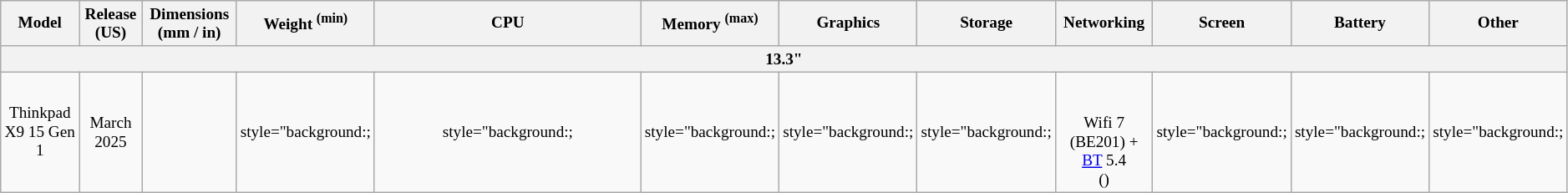<table class="wikitable" style="font-size: 80%; text-align: center; min-width: 80%;">
<tr>
<th>Model</th>
<th>Release (US)</th>
<th>Dimensions (mm / in)</th>
<th>Weight <sup>(min)</sup></th>
<th style="width:17%">CPU</th>
<th>Memory <sup>(max)</sup></th>
<th>Graphics</th>
<th>Storage</th>
<th>Networking</th>
<th>Screen</th>
<th>Battery</th>
<th>Other</th>
</tr>
<tr>
<th colspan=12>13.3"</th>
</tr>
<tr>
<td>Thinkpad X9 15 Gen 1 </td>
<td>March 2025</td>
<td></td>
<td>style="background:;</td>
<td>style="background:; </td>
<td>style="background:;</td>
<td>style="background:;</td>
<td>style="background:;</td>
<td><br><br>Wifi 7 (BE201) + <a href='#'>BT</a> 5.4 <br>()</td>
<td>style="background:;</td>
<td>style="background:;</td>
<td>style="background:;</td>
</tr>
</table>
